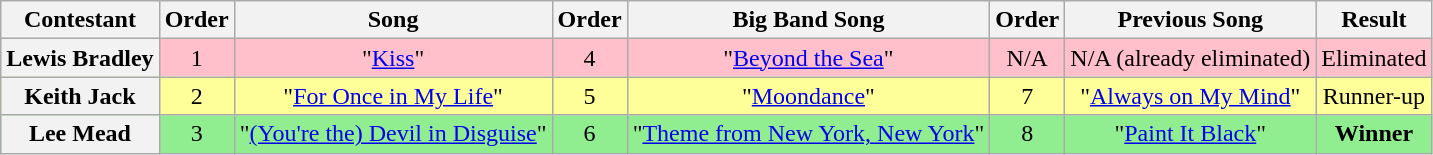<table class="wikitable plainrowheaders" style="text-align:center;">
<tr>
<th scope="col">Contestant</th>
<th scope="col">Order</th>
<th scope="col">Song</th>
<th scope="col">Order</th>
<th scope="col">Big Band Song</th>
<th scope="col">Order</th>
<th scope="col">Previous Song</th>
<th scope="col">Result</th>
</tr>
<tr style = "background:pink">
<th scope="row">Lewis Bradley</th>
<td>1</td>
<td>"<a href='#'>Kiss</a>"</td>
<td>4</td>
<td>"<a href='#'>Beyond the Sea</a>"</td>
<td>N/A</td>
<td>N/A (already eliminated)</td>
<td>Eliminated</td>
</tr>
<tr style="background:#ff9;">
<th scope="row">Keith Jack</th>
<td>2</td>
<td>"<a href='#'>For Once in My Life</a>"</td>
<td>5</td>
<td>"<a href='#'>Moondance</a>"</td>
<td>7</td>
<td>"<a href='#'>Always on My Mind</a>"</td>
<td>Runner-up</td>
</tr>
<tr style="background:lightgreen;">
<th scope="row">Lee Mead</th>
<td>3</td>
<td>"<a href='#'>(You're the) Devil in Disguise</a>"</td>
<td>6</td>
<td>"<a href='#'>Theme from New York, New York</a>"</td>
<td>8</td>
<td>"<a href='#'>Paint It Black</a>"</td>
<td><strong>Winner</strong></td>
</tr>
</table>
